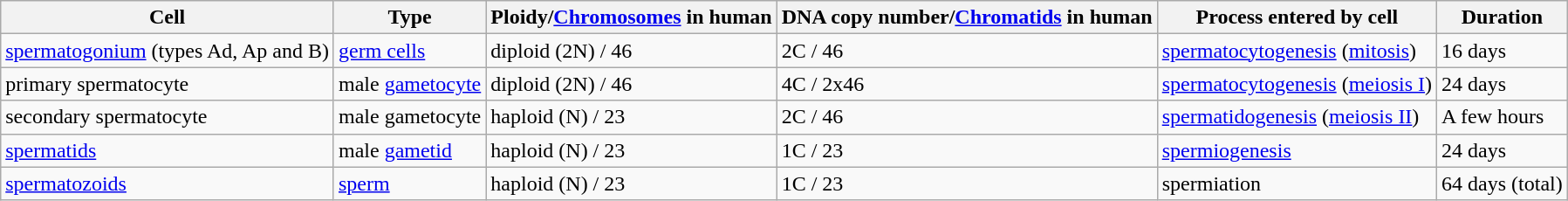<table class="wikitable">
<tr>
<th>Cell</th>
<th>Type</th>
<th>Ploidy/<a href='#'>Chromosomes</a> in human</th>
<th>DNA copy number/<a href='#'>Chromatids</a> in human</th>
<th>Process entered by cell</th>
<th>Duration</th>
</tr>
<tr>
<td><a href='#'>spermatogonium</a> (types Ad, Ap and B)</td>
<td><a href='#'>germ cells</a></td>
<td>diploid (2N) / 46</td>
<td>2C / 46</td>
<td><a href='#'>spermatocytogenesis</a> (<a href='#'>mitosis</a>)</td>
<td>16 days</td>
</tr>
<tr>
<td>primary spermatocyte</td>
<td>male <a href='#'>gametocyte</a></td>
<td>diploid (2N) / 46</td>
<td>4C / 2x46</td>
<td><a href='#'>spermatocytogenesis</a> (<a href='#'>meiosis I</a>)</td>
<td>24 days</td>
</tr>
<tr>
<td>secondary spermatocyte</td>
<td>male gametocyte</td>
<td>haploid (N) / 23</td>
<td>2C / 46</td>
<td><a href='#'>spermatidogenesis</a> (<a href='#'>meiosis II</a>)</td>
<td>A few hours</td>
</tr>
<tr>
<td><a href='#'>spermatids</a></td>
<td>male <a href='#'>gametid</a></td>
<td>haploid (N) / 23</td>
<td>1C / 23</td>
<td><a href='#'>spermiogenesis</a></td>
<td>24 days</td>
</tr>
<tr>
<td><a href='#'>spermatozoids</a></td>
<td><a href='#'>sperm</a></td>
<td>haploid (N) / 23</td>
<td>1C / 23</td>
<td>spermiation</td>
<td>64 days (total)</td>
</tr>
</table>
